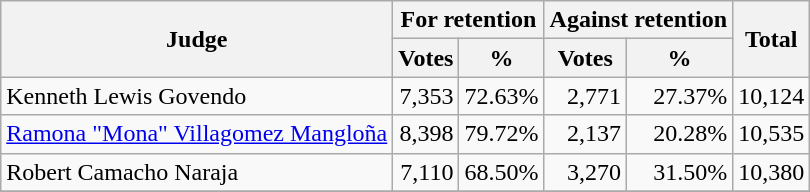<table class  = wikitable style=text-align:right>
<tr>
<th rowspan = 2>Judge</th>
<th colspan = 2>For retention</th>
<th colspan = 2>Against retention</th>
<th rowspan = 2>Total</th>
</tr>
<tr>
<th>Votes</th>
<th>%</th>
<th>Votes</th>
<th>%</th>
</tr>
<tr>
<td align=left>Kenneth Lewis Govendo</td>
<td>7,353</td>
<td>72.63%</td>
<td>2,771</td>
<td>27.37%</td>
<td>10,124</td>
</tr>
<tr>
<td align=left><a href='#'>Ramona "Mona" Villagomez Mangloña</a></td>
<td>8,398</td>
<td>79.72%</td>
<td>2,137</td>
<td>20.28%</td>
<td>10,535</td>
</tr>
<tr>
<td align=left>Robert Camacho Naraja</td>
<td>7,110</td>
<td>68.50%</td>
<td>3,270</td>
<td>31.50%</td>
<td>10,380</td>
</tr>
<tr>
</tr>
</table>
